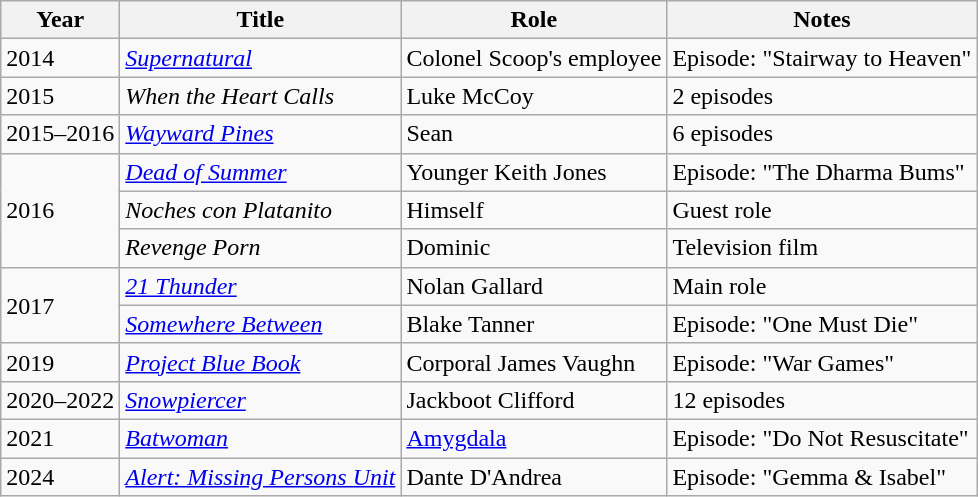<table class="wikitable sortable">
<tr>
<th>Year</th>
<th>Title</th>
<th>Role</th>
<th class="unsortable">Notes</th>
</tr>
<tr>
<td>2014</td>
<td><em><a href='#'>Supernatural</a></em></td>
<td>Colonel Scoop's employee</td>
<td>Episode: "Stairway to Heaven"</td>
</tr>
<tr>
<td>2015</td>
<td><em>When the Heart Calls</em></td>
<td>Luke McCoy</td>
<td>2 episodes</td>
</tr>
<tr>
<td>2015–2016</td>
<td><em><a href='#'>Wayward Pines</a></em></td>
<td>Sean</td>
<td>6 episodes</td>
</tr>
<tr>
<td rowspan="3">2016</td>
<td><em><a href='#'>Dead of Summer</a></em></td>
<td>Younger Keith Jones</td>
<td>Episode: "The Dharma Bums"</td>
</tr>
<tr>
<td><em>Noches con Platanito</em></td>
<td>Himself</td>
<td>Guest role</td>
</tr>
<tr>
<td><em>Revenge Porn</em></td>
<td>Dominic</td>
<td>Television film</td>
</tr>
<tr>
<td rowspan="2">2017</td>
<td><em><a href='#'>21 Thunder</a></em></td>
<td>Nolan Gallard</td>
<td>Main role</td>
</tr>
<tr>
<td><em><a href='#'>Somewhere Between</a></em></td>
<td>Blake Tanner</td>
<td>Episode: "One Must Die"</td>
</tr>
<tr>
<td>2019</td>
<td><em><a href='#'>Project Blue Book</a></em></td>
<td>Corporal James Vaughn</td>
<td>Episode: "War Games"</td>
</tr>
<tr>
<td>2020–2022</td>
<td><em><a href='#'>Snowpiercer</a></em></td>
<td>Jackboot Clifford</td>
<td>12 episodes</td>
</tr>
<tr>
<td>2021</td>
<td><em><a href='#'>Batwoman</a></em></td>
<td><a href='#'>Amygdala</a></td>
<td>Episode: "Do Not Resuscitate"</td>
</tr>
<tr>
<td>2024</td>
<td><em><a href='#'>Alert: Missing Persons Unit</a></em></td>
<td>Dante D'Andrea</td>
<td>Episode: "Gemma & Isabel"</td>
</tr>
</table>
